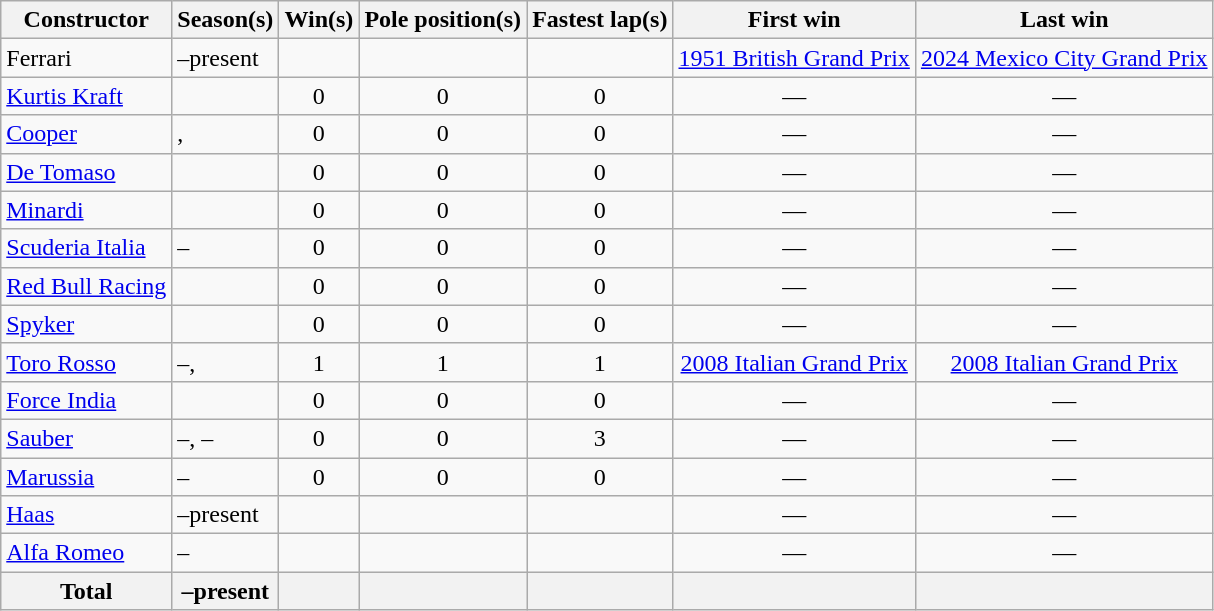<table class=wikitable>
<tr>
<th>Constructor</th>
<th>Season(s)</th>
<th>Win(s)</th>
<th>Pole position(s)</th>
<th>Fastest lap(s)</th>
<th>First win</th>
<th>Last win</th>
</tr>
<tr>
<td> Ferrari</td>
<td>–present</td>
<td align=center></td>
<td align=center></td>
<td align=center></td>
<td align=center><a href='#'>1951 British Grand Prix</a></td>
<td align=center><a href='#'>2024 Mexico City Grand Prix</a></td>
</tr>
<tr>
<td> <a href='#'>Kurtis Kraft</a></td>
<td></td>
<td align=center>0</td>
<td align=center>0</td>
<td align=center>0</td>
<td align=center>—</td>
<td align=center>—</td>
</tr>
<tr>
<td> <a href='#'>Cooper</a></td>
<td>, </td>
<td align=center>0</td>
<td align=center>0</td>
<td align=center>0</td>
<td align=center>—</td>
<td align=center>—</td>
</tr>
<tr>
<td> <a href='#'>De Tomaso</a></td>
<td></td>
<td align=center>0</td>
<td align=center>0</td>
<td align=center>0</td>
<td align=center>—</td>
<td align=center>—</td>
</tr>
<tr>
<td> <a href='#'>Minardi</a></td>
<td></td>
<td align=center>0</td>
<td align=center>0</td>
<td align=center>0</td>
<td align=center>—</td>
<td align=center>—</td>
</tr>
<tr>
<td> <a href='#'>Scuderia Italia</a></td>
<td>–</td>
<td align=center>0</td>
<td align=center>0</td>
<td align=center>0</td>
<td align=center>—</td>
<td align=center>—</td>
</tr>
<tr>
<td> <a href='#'>Red Bull Racing</a></td>
<td></td>
<td align=center>0</td>
<td align=center>0</td>
<td align=center>0</td>
<td align=center>—</td>
<td align=center>—</td>
</tr>
<tr>
<td> <a href='#'>Spyker</a></td>
<td></td>
<td align=center>0</td>
<td align=center>0</td>
<td align=center>0</td>
<td align=center>—</td>
<td align=center>—</td>
</tr>
<tr>
<td> <a href='#'>Toro Rosso</a></td>
<td>–, </td>
<td align=center>1</td>
<td align=center>1</td>
<td align=center>1</td>
<td align=center><a href='#'>2008 Italian Grand Prix</a></td>
<td align=center><a href='#'>2008 Italian Grand Prix</a></td>
</tr>
<tr>
<td> <a href='#'>Force India</a></td>
<td></td>
<td align=center>0</td>
<td align=center>0</td>
<td align=center>0</td>
<td align=center>—</td>
<td align=center>—</td>
</tr>
<tr>
<td> <a href='#'>Sauber</a></td>
<td>–, –</td>
<td align=center>0</td>
<td align=center>0</td>
<td align=center>3</td>
<td align=center>—</td>
<td align=center>—</td>
</tr>
<tr>
<td> <a href='#'>Marussia</a></td>
<td>–</td>
<td align=center>0</td>
<td align=center>0</td>
<td align=center>0</td>
<td align=center>—</td>
<td align=center>—</td>
</tr>
<tr>
<td> <a href='#'>Haas</a></td>
<td>–present</td>
<td align=center></td>
<td align=center></td>
<td align=center></td>
<td align=center>—</td>
<td align=center>—</td>
</tr>
<tr>
<td> <a href='#'>Alfa Romeo</a></td>
<td>–</td>
<td align=center></td>
<td align=center></td>
<td align=center></td>
<td align=center>—</td>
<td align=center>—</td>
</tr>
<tr>
<th>Total</th>
<th>–present</th>
<th></th>
<th></th>
<th></th>
<th></th>
<th></th>
</tr>
</table>
